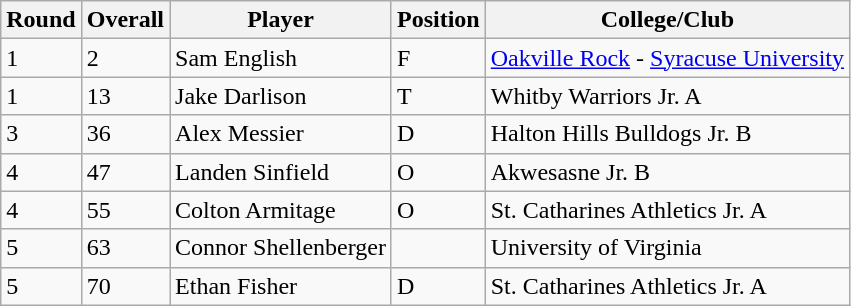<table class="wikitable">
<tr>
<th>Round</th>
<th>Overall</th>
<th>Player</th>
<th>Position</th>
<th>College/Club</th>
</tr>
<tr>
<td>1</td>
<td>2</td>
<td>Sam English</td>
<td>F</td>
<td><a href='#'>Oakville Rock</a> - <a href='#'>Syracuse University</a></td>
</tr>
<tr>
<td>1</td>
<td>13</td>
<td>Jake Darlison</td>
<td>T</td>
<td>Whitby Warriors Jr. A</td>
</tr>
<tr>
<td>3</td>
<td>36</td>
<td>Alex Messier</td>
<td>D</td>
<td>Halton Hills Bulldogs Jr. B</td>
</tr>
<tr>
<td>4</td>
<td>47</td>
<td>Landen Sinfield</td>
<td>O</td>
<td>Akwesasne Jr. B</td>
</tr>
<tr>
<td>4</td>
<td>55</td>
<td>Colton Armitage</td>
<td>O</td>
<td>St. Catharines Athletics Jr. A</td>
</tr>
<tr>
<td>5</td>
<td>63</td>
<td>Connor Shellenberger</td>
<td></td>
<td>University of Virginia</td>
</tr>
<tr>
<td>5</td>
<td>70</td>
<td>Ethan Fisher</td>
<td>D</td>
<td>St. Catharines Athletics Jr. A</td>
</tr>
</table>
